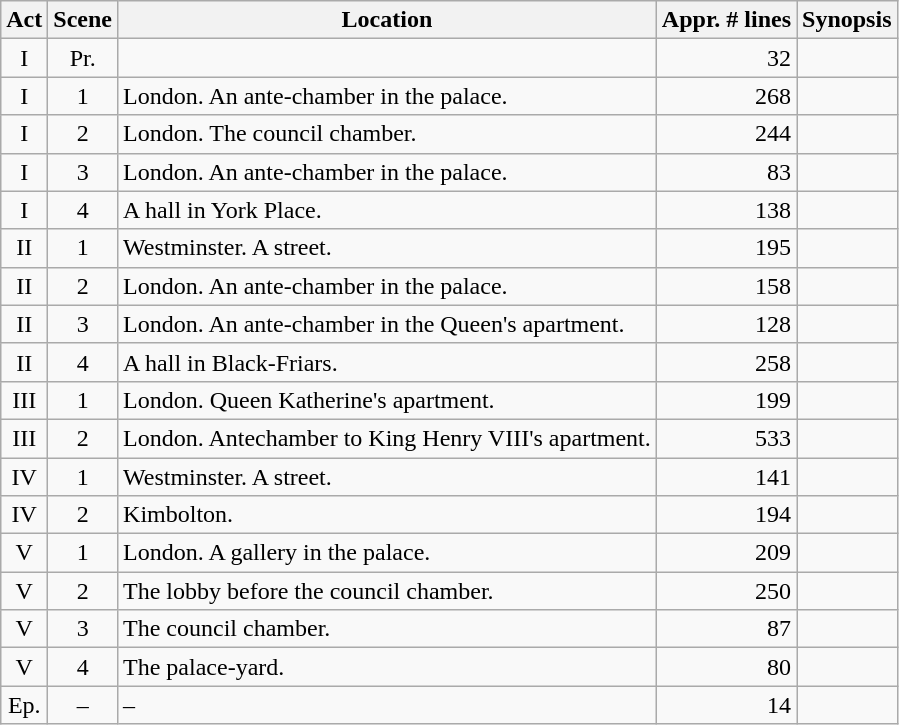<table class="wikitable">
<tr>
<th>Act</th>
<th data-sort-type="number">Scene</th>
<th>Location</th>
<th data-sort-type="number">Appr. # lines</th>
<th>Synopsis</th>
</tr>
<tr>
<td style="text-align:center;">I</td>
<td style="text-align:center;" data-sort-value="-1">Pr.</td>
<td></td>
<td style="text-align:right;">32</td>
<td></td>
</tr>
<tr>
<td style="text-align:center;">I</td>
<td style="text-align:center;">1</td>
<td>London. An ante-chamber in the palace.</td>
<td style="text-align:right;">268</td>
<td></td>
</tr>
<tr>
<td style="text-align:center;">I</td>
<td style="text-align:center;">2</td>
<td>London. The council chamber.</td>
<td style="text-align:right;">244</td>
<td></td>
</tr>
<tr>
<td style="text-align:center;">I</td>
<td style="text-align:center;">3</td>
<td>London. An ante-chamber in the palace.</td>
<td style="text-align:right;">83</td>
<td></td>
</tr>
<tr>
<td style="text-align:center;">I</td>
<td style="text-align:center;">4</td>
<td>A hall in York Place.</td>
<td style="text-align:right;">138</td>
<td></td>
</tr>
<tr>
<td style="text-align:center;">II</td>
<td style="text-align:center;">1</td>
<td>Westminster. A street.</td>
<td style="text-align:right;">195</td>
<td></td>
</tr>
<tr>
<td style="text-align:center;">II</td>
<td style="text-align:center;">2</td>
<td>London. An ante-chamber in the palace.</td>
<td style="text-align:right;">158</td>
<td></td>
</tr>
<tr>
<td style="text-align:center;">II</td>
<td style="text-align:center;">3</td>
<td>London. An ante-chamber in the Queen's apartment.</td>
<td style="text-align:right;">128</td>
<td></td>
</tr>
<tr>
<td style="text-align:center;">II</td>
<td style="text-align:center;">4</td>
<td>A hall in Black-Friars.</td>
<td style="text-align:right;">258</td>
<td></td>
</tr>
<tr>
<td style="text-align:center;">III</td>
<td style="text-align:center;">1</td>
<td>London. Queen Katherine's apartment.</td>
<td style="text-align:right;">199</td>
<td></td>
</tr>
<tr>
<td style="text-align:center;">III</td>
<td style="text-align:center;">2</td>
<td>London. Antechamber to King Henry VIII's apartment.</td>
<td style="text-align:right;">533</td>
<td></td>
</tr>
<tr>
<td style="text-align:center;">IV</td>
<td style="text-align:center;">1</td>
<td>Westminster. A street.</td>
<td style="text-align:right;">141</td>
<td></td>
</tr>
<tr>
<td style="text-align:center;">IV</td>
<td style="text-align:center;">2</td>
<td>Kimbolton.</td>
<td style="text-align:right;">194</td>
<td></td>
</tr>
<tr>
<td style="text-align:center;">V</td>
<td style="text-align:center;">1</td>
<td>London. A gallery in the palace.</td>
<td style="text-align:right;">209</td>
<td></td>
</tr>
<tr>
<td style="text-align:center;">V</td>
<td style="text-align:center;">2</td>
<td>The lobby before the council chamber.</td>
<td style="text-align:right;">250</td>
<td></td>
</tr>
<tr>
<td style="text-align:center;">V</td>
<td style="text-align:center;">3</td>
<td>The council chamber.</td>
<td style="text-align:right;">87</td>
<td></td>
</tr>
<tr>
<td style="text-align:center;">V</td>
<td style="text-align:center;">4</td>
<td>The palace-yard.</td>
<td style="text-align:right;">80</td>
<td></td>
</tr>
<tr>
<td style="text-align:center;" data-sort-value="zzz Ep.">Ep.</td>
<td style="text-align:center;" data-sort-value="1000">–</td>
<td>–</td>
<td style="text-align:right;">14</td>
<td></td>
</tr>
</table>
